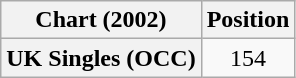<table class="wikitable plainrowheaders" style="text-align:center">
<tr>
<th>Chart (2002)</th>
<th>Position</th>
</tr>
<tr>
<th scope="row">UK Singles (OCC)</th>
<td>154</td>
</tr>
</table>
